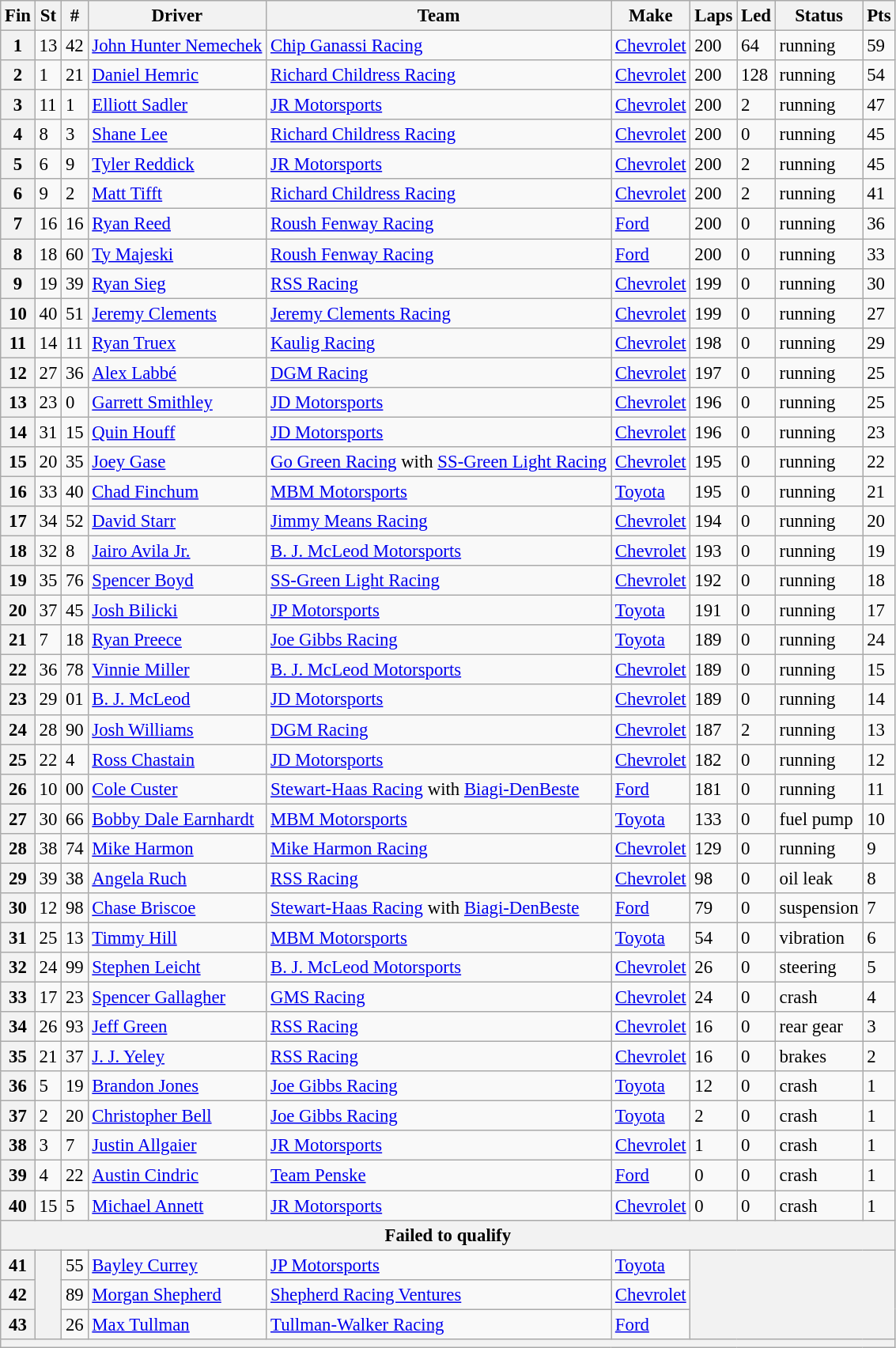<table class="wikitable" style="font-size:95%">
<tr>
<th>Fin</th>
<th>St</th>
<th>#</th>
<th>Driver</th>
<th>Team</th>
<th>Make</th>
<th>Laps</th>
<th>Led</th>
<th>Status</th>
<th>Pts</th>
</tr>
<tr>
<th>1</th>
<td>13</td>
<td>42</td>
<td><a href='#'>John Hunter Nemechek</a></td>
<td><a href='#'>Chip Ganassi Racing</a></td>
<td><a href='#'>Chevrolet</a></td>
<td>200</td>
<td>64</td>
<td>running</td>
<td>59</td>
</tr>
<tr>
<th>2</th>
<td>1</td>
<td>21</td>
<td><a href='#'>Daniel Hemric</a></td>
<td><a href='#'>Richard Childress Racing</a></td>
<td><a href='#'>Chevrolet</a></td>
<td>200</td>
<td>128</td>
<td>running</td>
<td>54</td>
</tr>
<tr>
<th>3</th>
<td>11</td>
<td>1</td>
<td><a href='#'>Elliott Sadler</a></td>
<td><a href='#'>JR Motorsports</a></td>
<td><a href='#'>Chevrolet</a></td>
<td>200</td>
<td>2</td>
<td>running</td>
<td>47</td>
</tr>
<tr>
<th>4</th>
<td>8</td>
<td>3</td>
<td><a href='#'>Shane Lee</a></td>
<td><a href='#'>Richard Childress Racing</a></td>
<td><a href='#'>Chevrolet</a></td>
<td>200</td>
<td>0</td>
<td>running</td>
<td>45</td>
</tr>
<tr>
<th>5</th>
<td>6</td>
<td>9</td>
<td><a href='#'>Tyler Reddick</a></td>
<td><a href='#'>JR Motorsports</a></td>
<td><a href='#'>Chevrolet</a></td>
<td>200</td>
<td>2</td>
<td>running</td>
<td>45</td>
</tr>
<tr>
<th>6</th>
<td>9</td>
<td>2</td>
<td><a href='#'>Matt Tifft</a></td>
<td><a href='#'>Richard Childress Racing</a></td>
<td><a href='#'>Chevrolet</a></td>
<td>200</td>
<td>2</td>
<td>running</td>
<td>41</td>
</tr>
<tr>
<th>7</th>
<td>16</td>
<td>16</td>
<td><a href='#'>Ryan Reed</a></td>
<td><a href='#'>Roush Fenway Racing</a></td>
<td><a href='#'>Ford</a></td>
<td>200</td>
<td>0</td>
<td>running</td>
<td>36</td>
</tr>
<tr>
<th>8</th>
<td>18</td>
<td>60</td>
<td><a href='#'>Ty Majeski</a></td>
<td><a href='#'>Roush Fenway Racing</a></td>
<td><a href='#'>Ford</a></td>
<td>200</td>
<td>0</td>
<td>running</td>
<td>33</td>
</tr>
<tr>
<th>9</th>
<td>19</td>
<td>39</td>
<td><a href='#'>Ryan Sieg</a></td>
<td><a href='#'>RSS Racing</a></td>
<td><a href='#'>Chevrolet</a></td>
<td>199</td>
<td>0</td>
<td>running</td>
<td>30</td>
</tr>
<tr>
<th>10</th>
<td>40</td>
<td>51</td>
<td><a href='#'>Jeremy Clements</a></td>
<td><a href='#'>Jeremy Clements Racing</a></td>
<td><a href='#'>Chevrolet</a></td>
<td>199</td>
<td>0</td>
<td>running</td>
<td>27</td>
</tr>
<tr>
<th>11</th>
<td>14</td>
<td>11</td>
<td><a href='#'>Ryan Truex</a></td>
<td><a href='#'>Kaulig Racing</a></td>
<td><a href='#'>Chevrolet</a></td>
<td>198</td>
<td>0</td>
<td>running</td>
<td>29</td>
</tr>
<tr>
<th>12</th>
<td>27</td>
<td>36</td>
<td><a href='#'>Alex Labbé</a></td>
<td><a href='#'>DGM Racing</a></td>
<td><a href='#'>Chevrolet</a></td>
<td>197</td>
<td>0</td>
<td>running</td>
<td>25</td>
</tr>
<tr>
<th>13</th>
<td>23</td>
<td>0</td>
<td><a href='#'>Garrett Smithley</a></td>
<td><a href='#'>JD Motorsports</a></td>
<td><a href='#'>Chevrolet</a></td>
<td>196</td>
<td>0</td>
<td>running</td>
<td>25</td>
</tr>
<tr>
<th>14</th>
<td>31</td>
<td>15</td>
<td><a href='#'>Quin Houff</a></td>
<td><a href='#'>JD Motorsports</a></td>
<td><a href='#'>Chevrolet</a></td>
<td>196</td>
<td>0</td>
<td>running</td>
<td>23</td>
</tr>
<tr>
<th>15</th>
<td>20</td>
<td>35</td>
<td><a href='#'>Joey Gase</a></td>
<td><a href='#'>Go Green Racing</a> with <a href='#'>SS-Green Light Racing</a></td>
<td><a href='#'>Chevrolet</a></td>
<td>195</td>
<td>0</td>
<td>running</td>
<td>22</td>
</tr>
<tr>
<th>16</th>
<td>33</td>
<td>40</td>
<td><a href='#'>Chad Finchum</a></td>
<td><a href='#'>MBM Motorsports</a></td>
<td><a href='#'>Toyota</a></td>
<td>195</td>
<td>0</td>
<td>running</td>
<td>21</td>
</tr>
<tr>
<th>17</th>
<td>34</td>
<td>52</td>
<td><a href='#'>David Starr</a></td>
<td><a href='#'>Jimmy Means Racing</a></td>
<td><a href='#'>Chevrolet</a></td>
<td>194</td>
<td>0</td>
<td>running</td>
<td>20</td>
</tr>
<tr>
<th>18</th>
<td>32</td>
<td>8</td>
<td><a href='#'>Jairo Avila Jr.</a></td>
<td><a href='#'>B. J. McLeod Motorsports</a></td>
<td><a href='#'>Chevrolet</a></td>
<td>193</td>
<td>0</td>
<td>running</td>
<td>19</td>
</tr>
<tr>
<th>19</th>
<td>35</td>
<td>76</td>
<td><a href='#'>Spencer Boyd</a></td>
<td><a href='#'>SS-Green Light Racing</a></td>
<td><a href='#'>Chevrolet</a></td>
<td>192</td>
<td>0</td>
<td>running</td>
<td>18</td>
</tr>
<tr>
<th>20</th>
<td>37</td>
<td>45</td>
<td><a href='#'>Josh Bilicki</a></td>
<td><a href='#'>JP Motorsports</a></td>
<td><a href='#'>Toyota</a></td>
<td>191</td>
<td>0</td>
<td>running</td>
<td>17</td>
</tr>
<tr>
<th>21</th>
<td>7</td>
<td>18</td>
<td><a href='#'>Ryan Preece</a></td>
<td><a href='#'>Joe Gibbs Racing</a></td>
<td><a href='#'>Toyota</a></td>
<td>189</td>
<td>0</td>
<td>running</td>
<td>24</td>
</tr>
<tr>
<th>22</th>
<td>36</td>
<td>78</td>
<td><a href='#'>Vinnie Miller</a></td>
<td><a href='#'>B. J. McLeod Motorsports</a></td>
<td><a href='#'>Chevrolet</a></td>
<td>189</td>
<td>0</td>
<td>running</td>
<td>15</td>
</tr>
<tr>
<th>23</th>
<td>29</td>
<td>01</td>
<td><a href='#'>B. J. McLeod</a></td>
<td><a href='#'>JD Motorsports</a></td>
<td><a href='#'>Chevrolet</a></td>
<td>189</td>
<td>0</td>
<td>running</td>
<td>14</td>
</tr>
<tr>
<th>24</th>
<td>28</td>
<td>90</td>
<td><a href='#'>Josh Williams</a></td>
<td><a href='#'>DGM Racing</a></td>
<td><a href='#'>Chevrolet</a></td>
<td>187</td>
<td>2</td>
<td>running</td>
<td>13</td>
</tr>
<tr>
<th>25</th>
<td>22</td>
<td>4</td>
<td><a href='#'>Ross Chastain</a></td>
<td><a href='#'>JD Motorsports</a></td>
<td><a href='#'>Chevrolet</a></td>
<td>182</td>
<td>0</td>
<td>running</td>
<td>12</td>
</tr>
<tr>
<th>26</th>
<td>10</td>
<td>00</td>
<td><a href='#'>Cole Custer</a></td>
<td><a href='#'>Stewart-Haas Racing</a> with <a href='#'>Biagi-DenBeste</a></td>
<td><a href='#'>Ford</a></td>
<td>181</td>
<td>0</td>
<td>running</td>
<td>11</td>
</tr>
<tr>
<th>27</th>
<td>30</td>
<td>66</td>
<td><a href='#'>Bobby Dale Earnhardt</a></td>
<td><a href='#'>MBM Motorsports</a></td>
<td><a href='#'>Toyota</a></td>
<td>133</td>
<td>0</td>
<td>fuel pump</td>
<td>10</td>
</tr>
<tr>
<th>28</th>
<td>38</td>
<td>74</td>
<td><a href='#'>Mike Harmon</a></td>
<td><a href='#'>Mike Harmon Racing</a></td>
<td><a href='#'>Chevrolet</a></td>
<td>129</td>
<td>0</td>
<td>running</td>
<td>9</td>
</tr>
<tr>
<th>29</th>
<td>39</td>
<td>38</td>
<td><a href='#'>Angela Ruch</a></td>
<td><a href='#'>RSS Racing</a></td>
<td><a href='#'>Chevrolet</a></td>
<td>98</td>
<td>0</td>
<td>oil leak</td>
<td>8</td>
</tr>
<tr>
<th>30</th>
<td>12</td>
<td>98</td>
<td><a href='#'>Chase Briscoe</a></td>
<td><a href='#'>Stewart-Haas Racing</a> with <a href='#'>Biagi-DenBeste</a></td>
<td><a href='#'>Ford</a></td>
<td>79</td>
<td>0</td>
<td>suspension</td>
<td>7</td>
</tr>
<tr>
<th>31</th>
<td>25</td>
<td>13</td>
<td><a href='#'>Timmy Hill</a></td>
<td><a href='#'>MBM Motorsports</a></td>
<td><a href='#'>Toyota</a></td>
<td>54</td>
<td>0</td>
<td>vibration</td>
<td>6</td>
</tr>
<tr>
<th>32</th>
<td>24</td>
<td>99</td>
<td><a href='#'>Stephen Leicht</a></td>
<td><a href='#'>B. J. McLeod Motorsports</a></td>
<td><a href='#'>Chevrolet</a></td>
<td>26</td>
<td>0</td>
<td>steering</td>
<td>5</td>
</tr>
<tr>
<th>33</th>
<td>17</td>
<td>23</td>
<td><a href='#'>Spencer Gallagher</a></td>
<td><a href='#'>GMS Racing</a></td>
<td><a href='#'>Chevrolet</a></td>
<td>24</td>
<td>0</td>
<td>crash</td>
<td>4</td>
</tr>
<tr>
<th>34</th>
<td>26</td>
<td>93</td>
<td><a href='#'>Jeff Green</a></td>
<td><a href='#'>RSS Racing</a></td>
<td><a href='#'>Chevrolet</a></td>
<td>16</td>
<td>0</td>
<td>rear gear</td>
<td>3</td>
</tr>
<tr>
<th>35</th>
<td>21</td>
<td>37</td>
<td><a href='#'>J. J. Yeley</a></td>
<td><a href='#'>RSS Racing</a></td>
<td><a href='#'>Chevrolet</a></td>
<td>16</td>
<td>0</td>
<td>brakes</td>
<td>2</td>
</tr>
<tr>
<th>36</th>
<td>5</td>
<td>19</td>
<td><a href='#'>Brandon Jones</a></td>
<td><a href='#'>Joe Gibbs Racing</a></td>
<td><a href='#'>Toyota</a></td>
<td>12</td>
<td>0</td>
<td>crash</td>
<td>1</td>
</tr>
<tr>
<th>37</th>
<td>2</td>
<td>20</td>
<td><a href='#'>Christopher Bell</a></td>
<td><a href='#'>Joe Gibbs Racing</a></td>
<td><a href='#'>Toyota</a></td>
<td>2</td>
<td>0</td>
<td>crash</td>
<td>1</td>
</tr>
<tr>
<th>38</th>
<td>3</td>
<td>7</td>
<td><a href='#'>Justin Allgaier</a></td>
<td><a href='#'>JR Motorsports</a></td>
<td><a href='#'>Chevrolet</a></td>
<td>1</td>
<td>0</td>
<td>crash</td>
<td>1</td>
</tr>
<tr>
<th>39</th>
<td>4</td>
<td>22</td>
<td><a href='#'>Austin Cindric</a></td>
<td><a href='#'>Team Penske</a></td>
<td><a href='#'>Ford</a></td>
<td>0</td>
<td>0</td>
<td>crash</td>
<td>1</td>
</tr>
<tr>
<th>40</th>
<td>15</td>
<td>5</td>
<td><a href='#'>Michael Annett</a></td>
<td><a href='#'>JR Motorsports</a></td>
<td><a href='#'>Chevrolet</a></td>
<td>0</td>
<td>0</td>
<td>crash</td>
<td>1</td>
</tr>
<tr>
<th colspan="10">Failed to qualify</th>
</tr>
<tr>
<th>41</th>
<th rowspan="3"></th>
<td>55</td>
<td><a href='#'>Bayley Currey</a></td>
<td><a href='#'>JP Motorsports</a></td>
<td><a href='#'>Toyota</a></td>
<th colspan="4" rowspan="3"></th>
</tr>
<tr>
<th>42</th>
<td>89</td>
<td><a href='#'>Morgan Shepherd</a></td>
<td><a href='#'>Shepherd Racing Ventures</a></td>
<td><a href='#'>Chevrolet</a></td>
</tr>
<tr>
<th>43</th>
<td>26</td>
<td><a href='#'>Max Tullman</a></td>
<td><a href='#'>Tullman-Walker Racing</a></td>
<td><a href='#'>Ford</a></td>
</tr>
<tr>
<th colspan="10"></th>
</tr>
</table>
